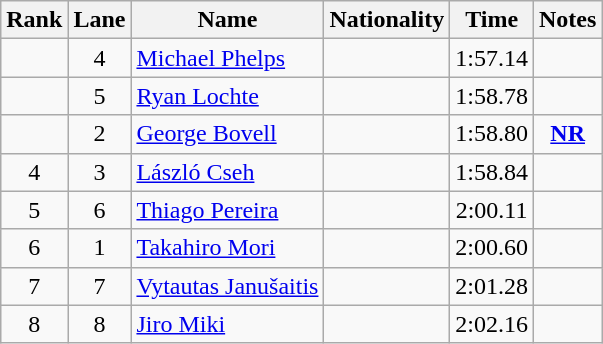<table class="wikitable sortable" style="text-align:center">
<tr>
<th>Rank</th>
<th>Lane</th>
<th>Name</th>
<th>Nationality</th>
<th>Time</th>
<th>Notes</th>
</tr>
<tr>
<td></td>
<td>4</td>
<td align=left><a href='#'>Michael Phelps</a></td>
<td align=left></td>
<td>1:57.14</td>
<td></td>
</tr>
<tr>
<td></td>
<td>5</td>
<td align=left><a href='#'>Ryan Lochte</a></td>
<td align=left></td>
<td>1:58.78</td>
<td></td>
</tr>
<tr>
<td></td>
<td>2</td>
<td align=left><a href='#'>George Bovell</a></td>
<td align=left></td>
<td>1:58.80</td>
<td><strong><a href='#'>NR</a></strong></td>
</tr>
<tr>
<td>4</td>
<td>3</td>
<td align=left><a href='#'>László Cseh</a></td>
<td align=left></td>
<td>1:58.84</td>
<td></td>
</tr>
<tr>
<td>5</td>
<td>6</td>
<td align=left><a href='#'>Thiago Pereira</a></td>
<td align=left></td>
<td>2:00.11</td>
<td></td>
</tr>
<tr>
<td>6</td>
<td>1</td>
<td align=left><a href='#'>Takahiro Mori</a></td>
<td align=left></td>
<td>2:00.60</td>
<td></td>
</tr>
<tr>
<td>7</td>
<td>7</td>
<td align=left><a href='#'>Vytautas Janušaitis</a></td>
<td align=left></td>
<td>2:01.28</td>
<td></td>
</tr>
<tr>
<td>8</td>
<td>8</td>
<td align=left><a href='#'>Jiro Miki</a></td>
<td align=left></td>
<td>2:02.16</td>
<td></td>
</tr>
</table>
